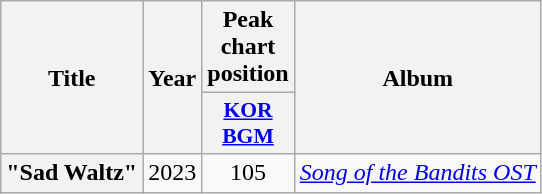<table class="wikitable plainrowheaders" style="text-align:center">
<tr>
<th scope="col" rowspan="2">Title</th>
<th scope="col" rowspan="2">Year</th>
<th scope="col">Peak chart position</th>
<th scope="col" rowspan="2">Album</th>
</tr>
<tr>
<th scope="col" style="font-size:90%; width:3em"><a href='#'>KOR<br>BGM</a><br></th>
</tr>
<tr>
<th scope="row">"Sad Waltz"</th>
<td>2023</td>
<td>105</td>
<td><em><a href='#'>Song of the Bandits OST</a></em></td>
</tr>
</table>
